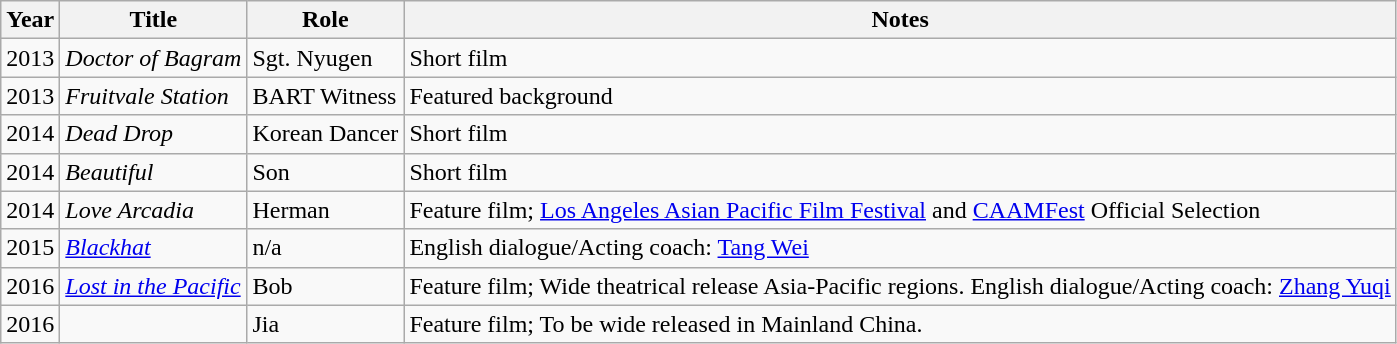<table class="wikitable sortable">
<tr>
<th>Year</th>
<th>Title</th>
<th>Role</th>
<th class="unsortable">Notes</th>
</tr>
<tr>
<td>2013</td>
<td><em>Doctor of Bagram</em></td>
<td>Sgt. Nyugen</td>
<td>Short film</td>
</tr>
<tr>
<td>2013</td>
<td><em>Fruitvale Station</em></td>
<td>BART Witness</td>
<td>Featured background</td>
</tr>
<tr>
<td>2014</td>
<td><em>Dead Drop</em></td>
<td>Korean Dancer</td>
<td>Short film</td>
</tr>
<tr>
<td>2014</td>
<td><em>Beautiful</em></td>
<td>Son</td>
<td>Short film</td>
</tr>
<tr>
<td>2014</td>
<td><em>Love Arcadia</em></td>
<td>Herman</td>
<td>Feature film; <a href='#'>Los Angeles Asian Pacific Film Festival</a> and <a href='#'>CAAMFest</a> Official Selection</td>
</tr>
<tr>
<td>2015</td>
<td><em><a href='#'>Blackhat</a></em></td>
<td>n/a</td>
<td>English dialogue/Acting coach: <a href='#'>Tang Wei</a></td>
</tr>
<tr>
<td>2016</td>
<td><em><a href='#'>Lost in the Pacific</a></em></td>
<td>Bob</td>
<td>Feature film; Wide theatrical release Asia-Pacific regions. English dialogue/Acting coach: <a href='#'>Zhang Yuqi</a></td>
</tr>
<tr>
<td>2016</td>
<td></td>
<td>Jia</td>
<td>Feature film; To be wide released in Mainland China.</td>
</tr>
</table>
